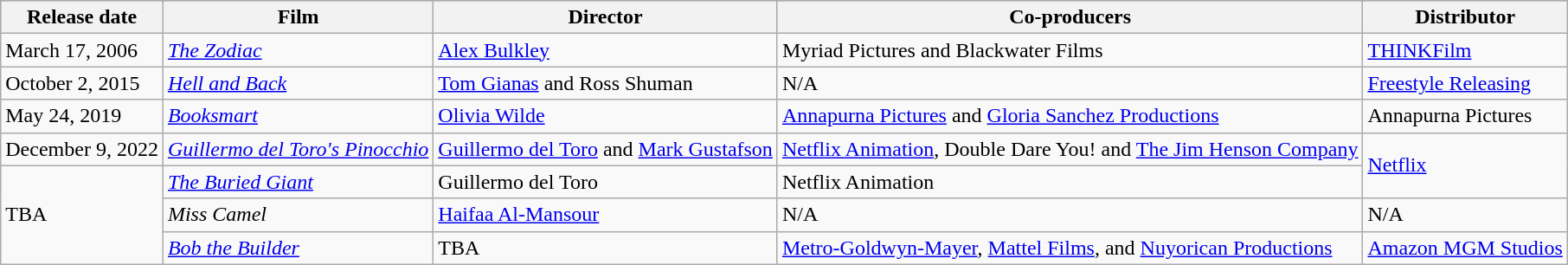<table class="wikitable">
<tr style="background:#b0c4de; text-align:center;">
<th>Release date</th>
<th>Film</th>
<th>Director</th>
<th>Co-producers</th>
<th>Distributor</th>
</tr>
<tr>
<td>March 17, 2006</td>
<td><em><a href='#'>The Zodiac</a></em></td>
<td><a href='#'>Alex Bulkley</a></td>
<td>Myriad Pictures and Blackwater Films</td>
<td><a href='#'>THINKFilm</a></td>
</tr>
<tr>
<td>October 2, 2015</td>
<td><em><a href='#'>Hell and Back</a></em></td>
<td><a href='#'>Tom Gianas</a> and Ross Shuman</td>
<td>N/A</td>
<td><a href='#'>Freestyle Releasing</a></td>
</tr>
<tr>
<td>May 24, 2019</td>
<td><em><a href='#'>Booksmart</a></em></td>
<td><a href='#'>Olivia Wilde</a></td>
<td><a href='#'>Annapurna Pictures</a> and <a href='#'>Gloria Sanchez Productions</a></td>
<td>Annapurna Pictures</td>
</tr>
<tr>
<td>December 9, 2022</td>
<td><em><a href='#'>Guillermo del Toro's Pinocchio</a></em></td>
<td><a href='#'>Guillermo del Toro</a> and <a href='#'>Mark Gustafson</a></td>
<td><a href='#'>Netflix Animation</a>, Double Dare You! and <a href='#'>The Jim Henson Company</a></td>
<td rowspan=2><a href='#'>Netflix</a></td>
</tr>
<tr>
<td rowspan=3>TBA</td>
<td><em><a href='#'>The Buried Giant</a></em></td>
<td>Guillermo del Toro</td>
<td>Netflix Animation</td>
</tr>
<tr>
<td><em>Miss Camel</em></td>
<td><a href='#'>Haifaa Al-Mansour</a></td>
<td>N/A</td>
<td>N/A</td>
</tr>
<tr>
<td><em><a href='#'>Bob the Builder</a></em></td>
<td>TBA</td>
<td><a href='#'>Metro-Goldwyn-Mayer</a>, <a href='#'>Mattel Films</a>, and <a href='#'>Nuyorican Productions</a></td>
<td><a href='#'>Amazon MGM Studios</a></td>
</tr>
</table>
